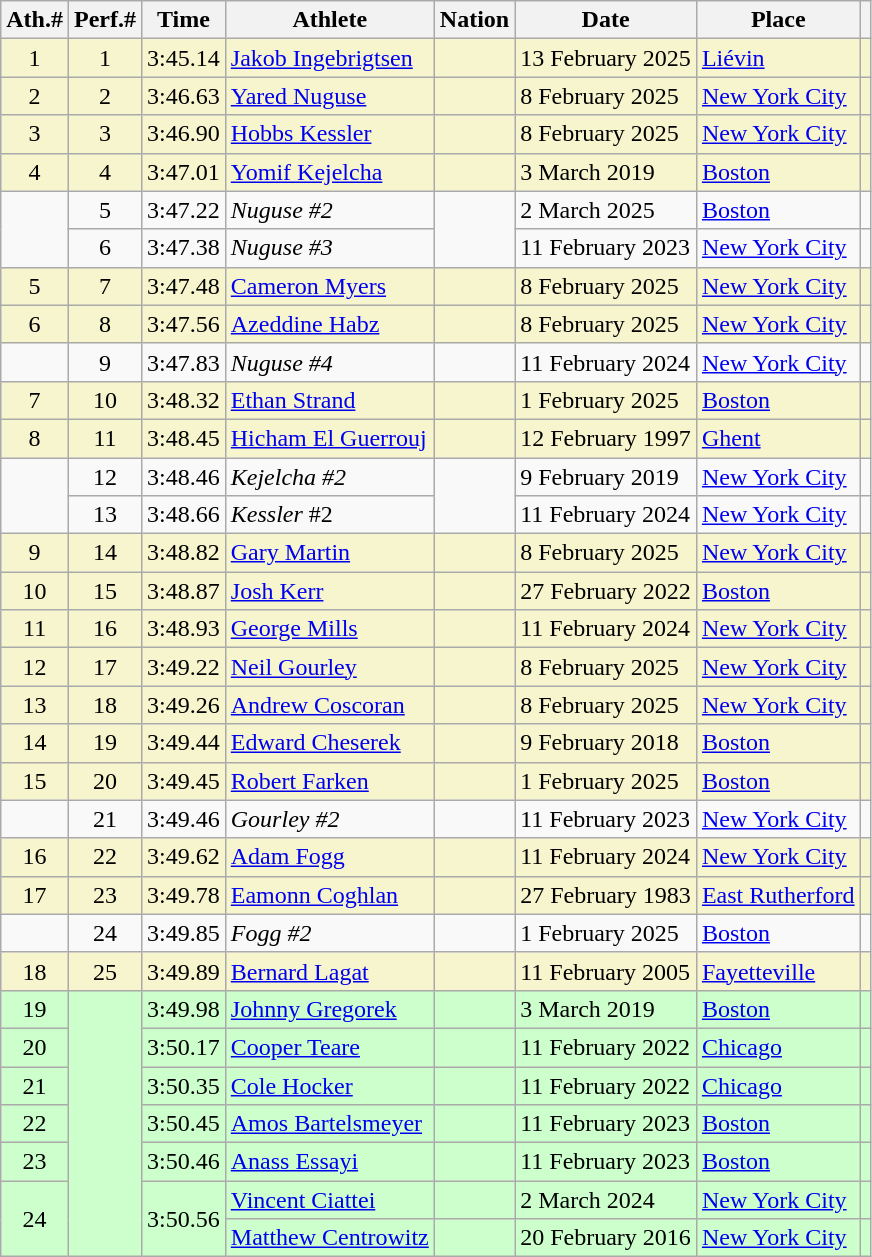<table class="wikitable sortable">
<tr>
<th>Ath.#</th>
<th>Perf.#</th>
<th>Time</th>
<th>Athlete</th>
<th>Nation</th>
<th>Date</th>
<th>Place</th>
<th class="unsortable"></th>
</tr>
<tr bgcolor="#f6F5CE">
<td align="center">1</td>
<td align="center">1</td>
<td>3:45.14</td>
<td><a href='#'>Jakob Ingebrigtsen</a></td>
<td></td>
<td>13 February 2025</td>
<td><a href='#'>Liévin</a></td>
<td></td>
</tr>
<tr bgcolor="#f6F5CE">
<td align="center">2</td>
<td align="center">2</td>
<td>3:46.63</td>
<td><a href='#'>Yared Nuguse</a></td>
<td></td>
<td>8 February 2025</td>
<td><a href='#'>New York City</a></td>
<td></td>
</tr>
<tr bgcolor="#f6F5CE">
<td align="center">3</td>
<td align="center">3</td>
<td>3:46.90</td>
<td><a href='#'>Hobbs Kessler</a></td>
<td></td>
<td>8 February 2025</td>
<td><a href='#'>New York City</a></td>
<td></td>
</tr>
<tr bgcolor="#f6F5CE">
<td align="center">4</td>
<td align="center">4</td>
<td>3:47.01</td>
<td><a href='#'>Yomif Kejelcha</a></td>
<td></td>
<td>3 March 2019</td>
<td><a href='#'>Boston</a></td>
<td></td>
</tr>
<tr>
<td rowspan="2"></td>
<td align="center">5</td>
<td>3:47.22</td>
<td><em>Nuguse #2</em></td>
<td rowspan="2"></td>
<td>2 March 2025</td>
<td><a href='#'>Boston</a></td>
<td></td>
</tr>
<tr>
<td align="center">6</td>
<td>3:47.38</td>
<td><em>Nuguse #3</em></td>
<td>11 February 2023</td>
<td><a href='#'>New York City</a></td>
<td></td>
</tr>
<tr bgcolor="#f6F5CE">
<td align="center">5</td>
<td align="center">7</td>
<td>3:47.48</td>
<td><a href='#'>Cameron Myers</a></td>
<td></td>
<td>8 February 2025</td>
<td><a href='#'>New York City</a></td>
<td></td>
</tr>
<tr bgcolor="#f6F5CE">
<td align="center">6</td>
<td align="center">8</td>
<td>3:47.56</td>
<td><a href='#'>Azeddine Habz</a></td>
<td></td>
<td>8 February 2025</td>
<td><a href='#'>New York City</a></td>
<td></td>
</tr>
<tr>
<td align="center"></td>
<td align="center">9</td>
<td>3:47.83</td>
<td><em>Nuguse #4</em></td>
<td></td>
<td>11 February 2024</td>
<td><a href='#'>New York City</a></td>
<td></td>
</tr>
<tr bgcolor="#f6F5CE">
<td align="center">7</td>
<td align="center">10</td>
<td>3:48.32</td>
<td><a href='#'>Ethan Strand</a></td>
<td></td>
<td>1 February 2025</td>
<td><a href='#'>Boston</a></td>
<td></td>
</tr>
<tr bgcolor="#f6F5CE">
<td align="center">8</td>
<td align="center">11</td>
<td>3:48.45</td>
<td><a href='#'>Hicham El Guerrouj</a></td>
<td></td>
<td>12 February 1997</td>
<td><a href='#'>Ghent</a></td>
<td></td>
</tr>
<tr>
<td rowspan="2"></td>
<td align="center">12</td>
<td>3:48.46</td>
<td><em>Kejelcha #2</em></td>
<td rowspan="2"></td>
<td>9 February 2019</td>
<td><a href='#'>New York City</a></td>
<td></td>
</tr>
<tr bgcolor="">
<td align="center">13</td>
<td>3:48.66</td>
<td><em>Kessler</em> #2</td>
<td>11 February 2024</td>
<td><a href='#'>New York City</a></td>
<td></td>
</tr>
<tr bgcolor="#f6F5CE">
<td align="center">9</td>
<td align="center">14</td>
<td>3:48.82</td>
<td><a href='#'>Gary Martin</a></td>
<td></td>
<td>8 February 2025</td>
<td><a href='#'>New York City</a></td>
<td></td>
</tr>
<tr bgcolor="#f6F5CE">
<td align="center">10</td>
<td align="center">15</td>
<td>3:48.87</td>
<td><a href='#'>Josh Kerr</a></td>
<td></td>
<td>27 February 2022</td>
<td><a href='#'>Boston</a></td>
<td></td>
</tr>
<tr bgcolor="#f6F5CE">
<td align="center">11</td>
<td align="center">16</td>
<td>3:48.93</td>
<td><a href='#'>George Mills</a></td>
<td></td>
<td>11 February 2024</td>
<td><a href='#'>New York City</a></td>
<td></td>
</tr>
<tr bgcolor="#f6F5CE">
<td align="center">12</td>
<td align="center">17</td>
<td>3:49.22</td>
<td><a href='#'>Neil Gourley</a></td>
<td></td>
<td>8 February 2025</td>
<td><a href='#'>New York City</a></td>
<td></td>
</tr>
<tr bgcolor="#f6F5CE">
<td align="center">13</td>
<td align="center">18</td>
<td>3:49.26</td>
<td><a href='#'>Andrew Coscoran</a></td>
<td></td>
<td>8 February 2025</td>
<td><a href='#'>New York City</a></td>
<td></td>
</tr>
<tr bgcolor="#f6F5CE">
<td align="center">14</td>
<td align="center">19</td>
<td>3:49.44</td>
<td><a href='#'>Edward Cheserek</a></td>
<td></td>
<td>9 February 2018</td>
<td><a href='#'>Boston</a></td>
<td></td>
</tr>
<tr bgcolor="#f6F5CE">
<td align="center">15</td>
<td align="center">20</td>
<td>3:49.45</td>
<td><a href='#'>Robert Farken</a></td>
<td></td>
<td>1 February 2025</td>
<td><a href='#'>Boston</a></td>
<td></td>
</tr>
<tr>
<td align="center"></td>
<td align="center">21</td>
<td>3:49.46</td>
<td><em>Gourley #2</em></td>
<td></td>
<td>11 February 2023</td>
<td><a href='#'>New York City</a></td>
<td></td>
</tr>
<tr bgcolor="#f6F5CE">
<td align="center">16</td>
<td align="center">22</td>
<td>3:49.62</td>
<td><a href='#'>Adam Fogg</a></td>
<td></td>
<td>11 February 2024</td>
<td><a href='#'>New York City</a></td>
<td></td>
</tr>
<tr bgcolor="#f6F5CE">
<td align="center">17</td>
<td align="center">23</td>
<td>3:49.78</td>
<td><a href='#'>Eamonn Coghlan</a></td>
<td></td>
<td>27 February 1983</td>
<td><a href='#'>East Rutherford</a></td>
<td></td>
</tr>
<tr>
<td align="center"></td>
<td align="center">24</td>
<td>3:49.85</td>
<td><em>Fogg #2</em></td>
<td></td>
<td>1 February 2025</td>
<td><a href='#'>Boston</a></td>
<td></td>
</tr>
<tr bgcolor="#f6F5CE">
<td align="center">18</td>
<td align="center">25</td>
<td>3:49.89</td>
<td><a href='#'>Bernard Lagat</a></td>
<td></td>
<td>11 February 2005</td>
<td><a href='#'>Fayetteville</a></td>
<td></td>
</tr>
<tr bgcolor="#CCFFCC">
<td align="center">19</td>
<td rowspan="7" align="center"></td>
<td>3:49.98</td>
<td><a href='#'>Johnny Gregorek</a></td>
<td></td>
<td>3 March 2019</td>
<td><a href='#'>Boston</a></td>
<td></td>
</tr>
<tr bgcolor="#CCFFCC">
<td align="center">20</td>
<td>3:50.17</td>
<td><a href='#'>Cooper Teare</a></td>
<td></td>
<td>11 February 2022</td>
<td><a href='#'>Chicago</a></td>
<td></td>
</tr>
<tr bgcolor="#CCFFCC">
<td align="center">21</td>
<td>3:50.35</td>
<td><a href='#'>Cole Hocker</a></td>
<td></td>
<td>11 February 2022</td>
<td><a href='#'>Chicago</a></td>
<td></td>
</tr>
<tr bgcolor="#CCFFCC">
<td align="center">22</td>
<td>3:50.45</td>
<td><a href='#'>Amos Bartelsmeyer</a></td>
<td></td>
<td>11 February 2023</td>
<td><a href='#'>Boston</a></td>
<td></td>
</tr>
<tr bgcolor="#CCFFCC">
<td align="center">23</td>
<td>3:50.46</td>
<td><a href='#'>Anass Essayi</a></td>
<td></td>
<td>11 February 2023</td>
<td><a href='#'>Boston</a></td>
<td></td>
</tr>
<tr bgcolor="#CCFFCC">
<td rowspan="2" align="center">24</td>
<td rowspan="2">3:50.56</td>
<td><a href='#'>Vincent Ciattei</a></td>
<td></td>
<td>2 March 2024</td>
<td><a href='#'>New York City</a></td>
<td></td>
</tr>
<tr bgcolor="#CCFFCC">
<td><a href='#'>Matthew Centrowitz</a></td>
<td></td>
<td>20 February 2016</td>
<td><a href='#'>New York City</a></td>
<td></td>
</tr>
</table>
